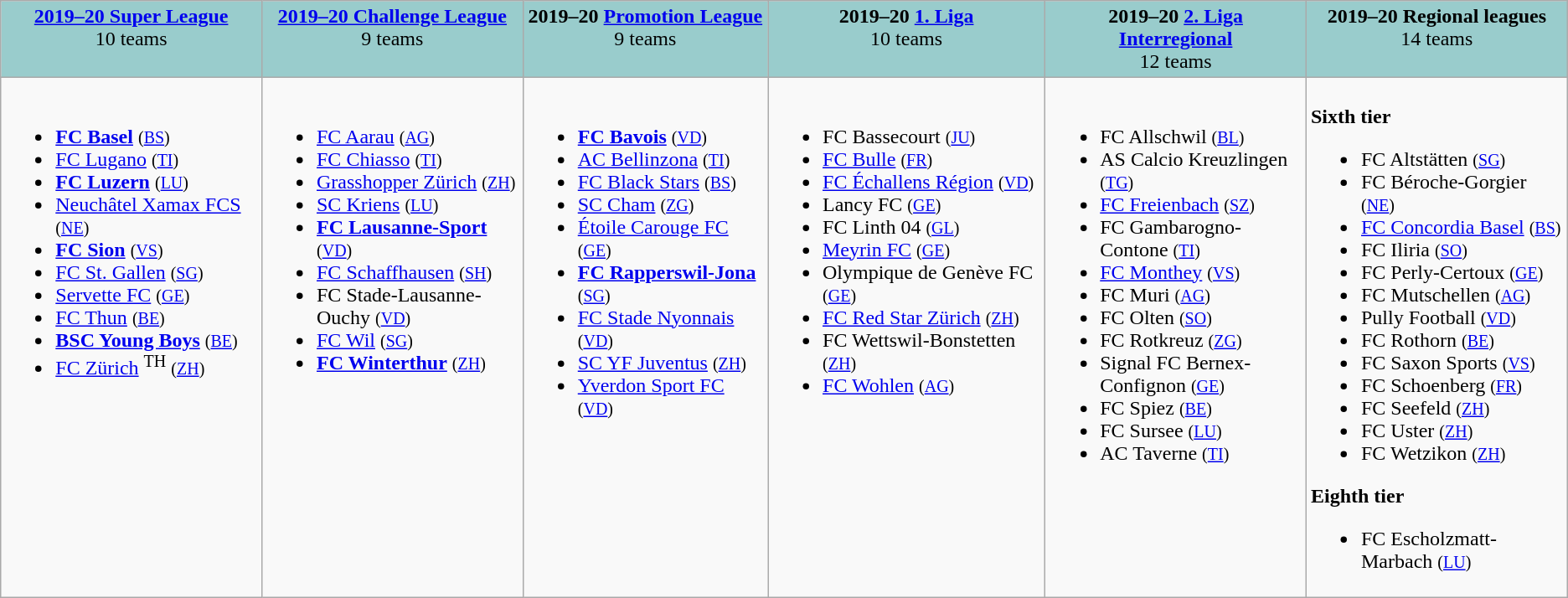<table class="wikitable">
<tr style="vertical-align:top; background:#9cc;">
<td style="text-align:center; width:16%;"><strong><a href='#'>2019–20 Super League</a></strong><br>10 teams</td>
<td style="text-align:center; width:16%;"><strong><a href='#'>2019–20 Challenge League</a></strong><br>9 teams</td>
<td style="text-align:center; width:15%;"><strong>2019–20 <a href='#'>Promotion League</a></strong><br>9 teams</td>
<td style="text-align:center; width:17%;"><strong>2019–20 <a href='#'>1. Liga</a></strong><br>10 teams</td>
<td style="text-align:center; width:16%;"><strong>2019–20 <a href='#'>2. Liga Interregional</a></strong><br>12 teams</td>
<td style="text-align:center; width:16%;"><strong>2019–20 Regional leagues</strong><br>14 teams</td>
</tr>
<tr valign="top">
<td><br><ul><li><strong><a href='#'>FC Basel</a></strong> <small>(<a href='#'>BS</a>)</small></li><li><a href='#'>FC Lugano</a> <small>(<a href='#'>TI</a>)</small></li><li><strong><a href='#'>FC Luzern</a></strong> <small>(<a href='#'>LU</a>)</small></li><li><a href='#'>Neuchâtel Xamax FCS</a> <small>(<a href='#'>NE</a>)</small></li><li><strong><a href='#'>FC Sion</a></strong> <small>(<a href='#'>VS</a>)</small></li><li><a href='#'>FC St. Gallen</a> <small>(<a href='#'>SG</a>)</small></li><li><a href='#'>Servette FC</a> <small>(<a href='#'>GE</a>)</small></li><li><a href='#'>FC Thun</a> <small>(<a href='#'>BE</a>)</small></li><li><strong><a href='#'>BSC Young Boys</a></strong> <small>(<a href='#'>BE</a>)</small></li><li><a href='#'>FC Zürich</a> <sup>TH</sup> <small>(<a href='#'>ZH</a>)</small></li></ul></td>
<td><br><ul><li><a href='#'>FC Aarau</a> <small>(<a href='#'>AG</a>)</small></li><li><a href='#'>FC Chiasso</a> <small>(<a href='#'>TI</a>)</small></li><li><a href='#'>Grasshopper Zürich</a> <small>(<a href='#'>ZH</a>)</small></li><li><a href='#'>SC Kriens</a> <small>(<a href='#'>LU</a>)</small></li><li><strong><a href='#'>FC Lausanne-Sport</a></strong> <small>(<a href='#'>VD</a>)</small></li><li><a href='#'>FC Schaffhausen</a> <small>(<a href='#'>SH</a>)</small></li><li>FC Stade-Lausanne-Ouchy <small>(<a href='#'>VD</a>)</small></li><li><a href='#'>FC Wil</a> <small>(<a href='#'>SG</a>)</small></li><li><strong><a href='#'>FC Winterthur</a></strong> <small>(<a href='#'>ZH</a>)</small></li></ul></td>
<td><br><ul><li><strong><a href='#'>FC Bavois</a></strong> <small>(<a href='#'>VD</a>)</small></li><li><a href='#'>AC Bellinzona</a> <small>(<a href='#'>TI</a>)</small></li><li><a href='#'>FC Black Stars</a> <small>(<a href='#'>BS</a>)</small></li><li><a href='#'>SC Cham</a> <small>(<a href='#'>ZG</a>)</small></li><li><a href='#'>Étoile Carouge FC</a> <small>(<a href='#'>GE</a>)</small></li><li><strong><a href='#'>FC Rapperswil-Jona</a></strong> <small>(<a href='#'>SG</a>)</small></li><li><a href='#'>FC Stade Nyonnais</a> <small>(<a href='#'>VD</a>)</small></li><li><a href='#'>SC YF Juventus</a> <small>(<a href='#'>ZH</a>)</small></li><li><a href='#'>Yverdon Sport FC</a> <small>(<a href='#'>VD</a>)</small></li></ul></td>
<td><br><ul><li>FC Bassecourt <small>(<a href='#'>JU</a>)</small></li><li><a href='#'>FC Bulle</a> <small>(<a href='#'>FR</a>)</small></li><li><a href='#'>FC Échallens Région</a> <small>(<a href='#'>VD</a>)</small></li><li>Lancy FC <small>(<a href='#'>GE</a>)</small></li><li>FC Linth 04 <small>(<a href='#'>GL</a>)</small></li><li><a href='#'>Meyrin FC</a> <small>(<a href='#'>GE</a>)</small></li><li>Olympique de Genève FC <small>(<a href='#'>GE</a>)</small></li><li><a href='#'>FC Red Star Zürich</a> <small>(<a href='#'>ZH</a>)</small></li><li>FC Wettswil-Bonstetten <small>(<a href='#'>ZH</a>)</small></li><li><a href='#'>FC Wohlen</a> <small>(<a href='#'>AG</a>)</small></li></ul></td>
<td><br><ul><li>FC Allschwil <small>(<a href='#'>BL</a>)</small></li><li>AS Calcio Kreuzlingen <small>(<a href='#'>TG</a>)</small></li><li><a href='#'>FC Freienbach</a> <small>(<a href='#'>SZ</a>)</small></li><li>FC Gambarogno-Contone <small>(<a href='#'>TI</a>)</small></li><li><a href='#'>FC Monthey</a> <small>(<a href='#'>VS</a>)</small></li><li>FC Muri <small>(<a href='#'>AG</a>)</small></li><li>FC Olten <small>(<a href='#'>SO</a>)</small></li><li>FC Rotkreuz <small>(<a href='#'>ZG</a>)</small></li><li>Signal FC Bernex-Confignon <small>(<a href='#'>GE</a>)</small></li><li>FC Spiez <small>(<a href='#'>BE</a>)</small></li><li>FC Sursee <small>(<a href='#'>LU</a>)</small></li><li>AC Taverne <small>(<a href='#'>TI</a>)</small></li></ul></td>
<td><br><strong>Sixth tier</strong><ul><li>FC Altstätten <small>(<a href='#'>SG</a>)</small></li><li>FC Béroche-Gorgier <small>(<a href='#'>NE</a>)</small></li><li><a href='#'>FC Concordia Basel</a> <small>(<a href='#'>BS</a>)</small></li><li>FC Iliria <small>(<a href='#'>SO</a>)</small></li><li>FC Perly-Certoux <small>(<a href='#'>GE</a>)</small></li><li>FC Mutschellen <small>(<a href='#'>AG</a>)</small></li><li>Pully Football <small>(<a href='#'>VD</a>)</small></li><li>FC Rothorn <small>(<a href='#'>BE</a>)</small></li><li>FC Saxon Sports <small>(<a href='#'>VS</a>)</small></li><li>FC Schoenberg <small>(<a href='#'>FR</a>)</small></li><li>FC Seefeld <small>(<a href='#'>ZH</a>)</small></li><li>FC Uster <small>(<a href='#'>ZH</a>)</small></li><li>FC Wetzikon <small>(<a href='#'>ZH</a>)</small></li></ul><strong>Eighth tier</strong><ul><li>FC Escholzmatt-Marbach <small>(<a href='#'>LU</a>)</small></li></ul></td>
</tr>
</table>
